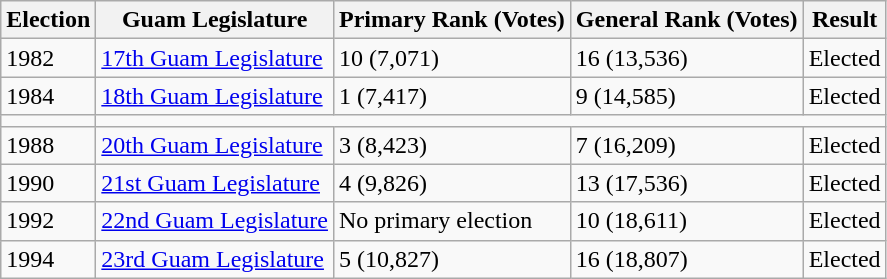<table class="wikitable sortable" id="elections">
<tr style="vertical-align:bottom;">
<th>Election</th>
<th>Guam Legislature</th>
<th>Primary Rank (Votes)</th>
<th>General Rank (Votes)</th>
<th>Result</th>
</tr>
<tr>
<td>1982</td>
<td><a href='#'>17th Guam Legislature</a></td>
<td>10 (7,071)</td>
<td>16 (13,536)</td>
<td>Elected</td>
</tr>
<tr>
<td>1984</td>
<td><a href='#'>18th Guam Legislature</a></td>
<td>1 (7,417)</td>
<td>9 (14,585)</td>
<td>Elected</td>
</tr>
<tr>
<td colspace=4></td>
</tr>
<tr>
<td>1988</td>
<td><a href='#'>20th Guam Legislature</a></td>
<td>3 (8,423)</td>
<td>7 (16,209)</td>
<td>Elected</td>
</tr>
<tr>
<td>1990</td>
<td><a href='#'>21st Guam Legislature</a></td>
<td>4 (9,826)</td>
<td>13 (17,536)</td>
<td>Elected</td>
</tr>
<tr>
<td>1992</td>
<td><a href='#'>22nd Guam Legislature</a></td>
<td>No primary election</td>
<td>10 (18,611)</td>
<td>Elected</td>
</tr>
<tr>
<td>1994</td>
<td><a href='#'>23rd Guam Legislature</a></td>
<td>5 (10,827)</td>
<td>16 (18,807)</td>
<td>Elected</td>
</tr>
</table>
